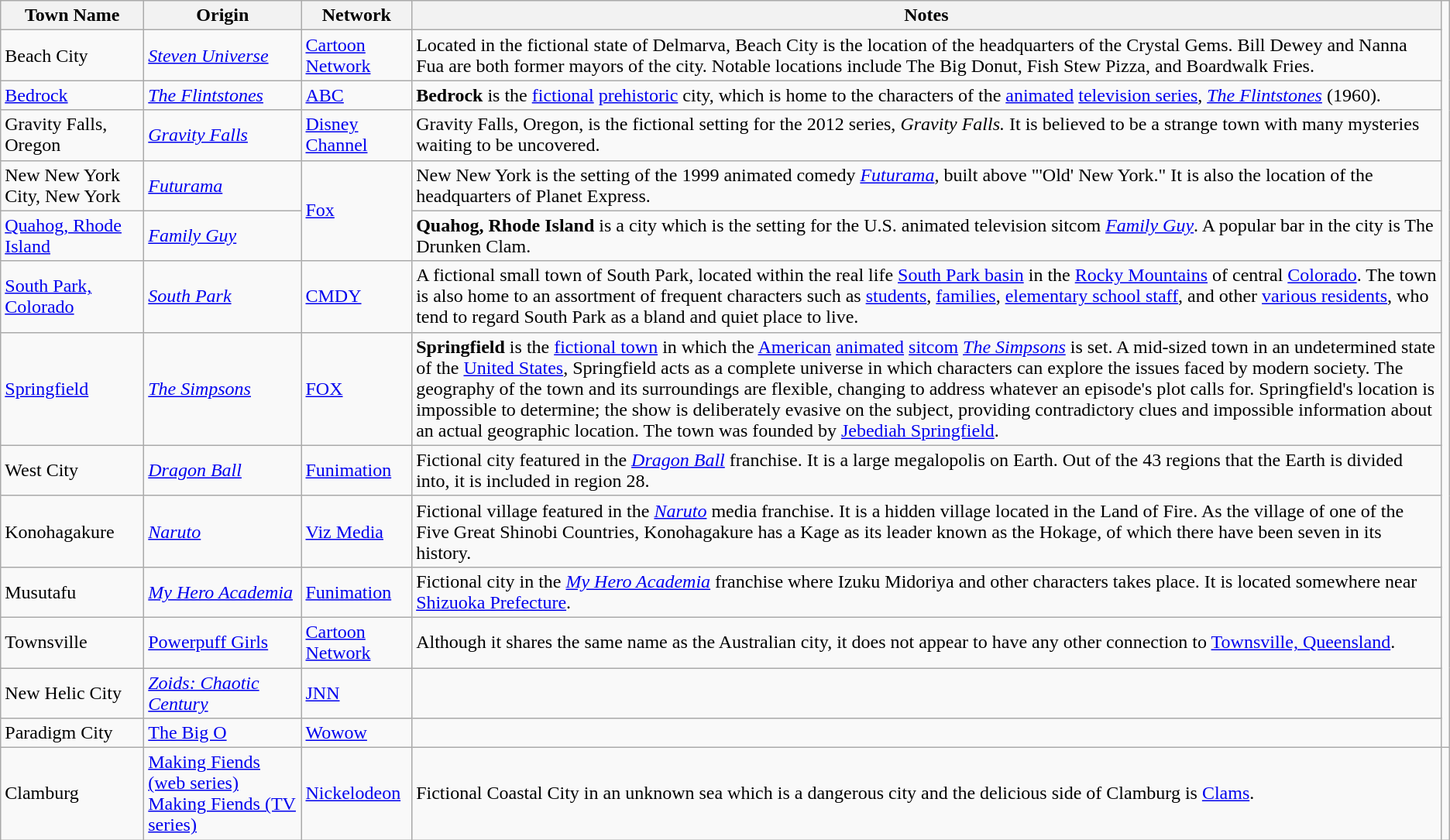<table class="wikitable sortable">
<tr>
<th>Town Name</th>
<th>Origin</th>
<th>Network</th>
<th class=unsortable>Notes</th>
</tr>
<tr>
<td>Beach City</td>
<td><em><a href='#'>Steven Universe</a></em></td>
<td><a href='#'>Cartoon Network</a></td>
<td>Located in the fictional state of Delmarva, Beach City is the location of the headquarters of the Crystal Gems. Bill Dewey and Nanna Fua are both former mayors of the city. Notable locations include The Big Donut, Fish Stew Pizza, and Boardwalk Fries.</td>
</tr>
<tr>
<td><a href='#'>Bedrock</a></td>
<td><em><a href='#'>The Flintstones</a></em></td>
<td><a href='#'>ABC</a></td>
<td><strong>Bedrock</strong> is the <a href='#'>fictional</a> <a href='#'>prehistoric</a> city, which is home to the characters of the <a href='#'>animated</a> <a href='#'>television series</a>, <em><a href='#'>The Flintstones</a></em> (1960).</td>
</tr>
<tr>
<td>Gravity Falls, Oregon</td>
<td><em><a href='#'>Gravity Falls</a></em></td>
<td><a href='#'>Disney Channel</a></td>
<td>Gravity Falls, Oregon, is the fictional setting for the 2012 series, <em>Gravity Falls.</em> It is believed to be a strange town with many mysteries waiting to be uncovered.</td>
</tr>
<tr>
<td>New New York City, New York</td>
<td><em><a href='#'>Futurama</a></em></td>
<td rowspan="2"><a href='#'>Fox</a></td>
<td>New New York is the setting of the 1999 animated comedy <em><a href='#'>Futurama</a></em>, built above "'Old' New York." It is also the location of the headquarters of Planet Express.</td>
</tr>
<tr>
<td><a href='#'>Quahog, Rhode Island</a></td>
<td><em><a href='#'>Family Guy</a></em></td>
<td><strong>Quahog, Rhode Island</strong> is a city which is the setting for the U.S. animated television sitcom <em><a href='#'>Family Guy</a></em>. A popular bar in the city is The Drunken Clam.</td>
</tr>
<tr>
<td><a href='#'>South Park, Colorado</a></td>
<td><em><a href='#'>South Park</a></em></td>
<td><a href='#'>CMDY</a></td>
<td>A fictional small town of South Park, located within the real life <a href='#'>South Park basin</a> in the <a href='#'>Rocky Mountains</a> of central <a href='#'>Colorado</a>. The town is also home to an assortment of frequent characters such as <a href='#'>students</a>, <a href='#'>families</a>, <a href='#'>elementary school staff</a>, and other <a href='#'>various residents</a>, who tend to regard South Park as a bland and quiet place to live.</td>
</tr>
<tr>
<td><a href='#'>Springfield</a></td>
<td><em><a href='#'>The Simpsons</a></em></td>
<td><a href='#'>FOX</a></td>
<td><strong>Springfield</strong> is the <a href='#'>fictional town</a> in which the <a href='#'>American</a> <a href='#'>animated</a> <a href='#'>sitcom</a> <em><a href='#'>The Simpsons</a></em> is set. A mid-sized town in an undetermined state of the <a href='#'>United States</a>, Springfield acts as a complete universe in which characters can explore the issues faced by modern society. The geography of the town and its surroundings are flexible, changing to address whatever an episode's plot calls for. Springfield's location is impossible to determine; the show is deliberately evasive on the subject, providing contradictory clues and impossible information about an actual geographic location. The town was founded by <a href='#'>Jebediah Springfield</a>. </td>
</tr>
<tr>
<td>West City</td>
<td><em><a href='#'>Dragon Ball</a></em></td>
<td><a href='#'>Funimation</a></td>
<td>Fictional city featured in the <em><a href='#'>Dragon Ball</a></em> franchise. It is a large megalopolis on Earth. Out of the 43 regions that the Earth is divided into, it is included in region 28.</td>
</tr>
<tr>
<td>Konohagakure</td>
<td><em><a href='#'>Naruto</a></em></td>
<td><a href='#'>Viz Media</a></td>
<td>Fictional village featured in the <em><a href='#'>Naruto</a></em> media franchise. It is a hidden village located in the Land of Fire. As the village of one of the Five Great Shinobi Countries, Konohagakure has a Kage as its leader known as the Hokage, of which there have been seven in its history.</td>
</tr>
<tr>
<td>Musutafu</td>
<td><em><a href='#'>My Hero Academia</a></em></td>
<td><a href='#'>Funimation</a></td>
<td>Fictional city in the <em><a href='#'>My Hero Academia</a></em> franchise where Izuku Midoriya and other characters takes place. It is located somewhere near <a href='#'>Shizuoka Prefecture</a>.</td>
</tr>
<tr>
<td>Townsville</td>
<td><a href='#'>Powerpuff Girls</a></td>
<td><a href='#'>Cartoon Network</a></td>
<td>Although it shares the same name as the Australian city, it does not appear to have any other connection to <a href='#'>Townsville, Queensland</a>.</td>
</tr>
<tr>
<td>New Helic City</td>
<td><em><a href='#'>Zoids: Chaotic Century</a></em></td>
<td><a href='#'>JNN</a></td>
<td></td>
</tr>
<tr>
<td>Paradigm City</td>
<td><a href='#'>The Big O</a></td>
<td><a href='#'>Wowow</a></td>
<td></td>
</tr>
<tr>
<td>Clamburg</td>
<td><a href='#'>Making Fiends (web series)</a> <a href='#'>Making Fiends (TV series)</a></td>
<td><a href='#'>Nickelodeon</a></td>
<td>Fictional Coastal City in an unknown sea which is a dangerous city and the delicious side of Clamburg is <a href='#'>Clams</a>.</td>
<td></td>
</tr>
</table>
